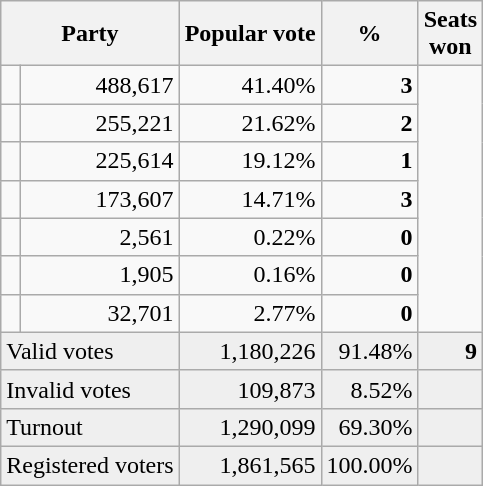<table class=wikitable style="text-align:right">
<tr>
<th colspan=2>Party</th>
<th>Popular vote</th>
<th>%</th>
<th>Seats<br>won</th>
</tr>
<tr>
<td></td>
<td>488,617</td>
<td>41.40%</td>
<td><strong>3</strong></td>
</tr>
<tr>
<td></td>
<td>255,221</td>
<td>21.62%</td>
<td><strong>2</strong></td>
</tr>
<tr>
<td></td>
<td>225,614</td>
<td>19.12%</td>
<td><strong>1</strong></td>
</tr>
<tr>
<td></td>
<td>173,607</td>
<td>14.71%</td>
<td><strong>3</strong></td>
</tr>
<tr>
<td></td>
<td>2,561</td>
<td>0.22%</td>
<td><strong>0</strong></td>
</tr>
<tr>
<td></td>
<td>1,905</td>
<td>0.16%</td>
<td><strong>0</strong></td>
</tr>
<tr>
<td></td>
<td>32,701</td>
<td>2.77%</td>
<td><strong>0</strong></td>
</tr>
<tr bgcolor=#efefef>
<td align=left colspan=2>Valid votes</td>
<td>1,180,226</td>
<td>91.48%</td>
<td><strong>9</strong></td>
</tr>
<tr bgcolor=#efefef>
<td align=left colspan=2>Invalid votes</td>
<td>109,873</td>
<td>8.52%</td>
<td></td>
</tr>
<tr bgcolor=#efefef>
<td align=left colspan=2>Turnout</td>
<td>1,290,099</td>
<td>69.30%</td>
<td></td>
</tr>
<tr bgcolor=#efefef>
<td align=left colspan=2>Registered voters</td>
<td>1,861,565</td>
<td>100.00%</td>
<td></td>
</tr>
</table>
